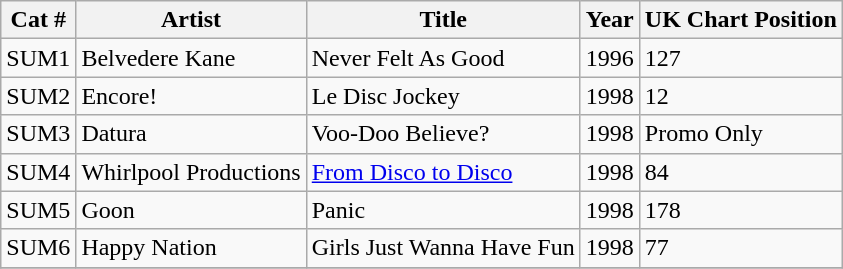<table class="wikitable">
<tr>
<th>Cat #</th>
<th>Artist</th>
<th>Title</th>
<th>Year</th>
<th>UK Chart Position</th>
</tr>
<tr>
<td>SUM1</td>
<td>Belvedere Kane</td>
<td>Never Felt As Good</td>
<td>1996</td>
<td>127</td>
</tr>
<tr>
<td>SUM2</td>
<td>Encore!</td>
<td>Le Disc Jockey</td>
<td>1998</td>
<td>12</td>
</tr>
<tr>
<td>SUM3</td>
<td>Datura</td>
<td>Voo-Doo Believe?</td>
<td>1998</td>
<td>Promo Only</td>
</tr>
<tr>
<td>SUM4</td>
<td>Whirlpool Productions</td>
<td><a href='#'>From Disco to Disco</a></td>
<td>1998</td>
<td>84</td>
</tr>
<tr>
<td>SUM5</td>
<td>Goon</td>
<td>Panic</td>
<td>1998</td>
<td>178</td>
</tr>
<tr>
<td>SUM6</td>
<td>Happy Nation</td>
<td>Girls Just Wanna Have Fun</td>
<td>1998</td>
<td>77</td>
</tr>
<tr>
</tr>
</table>
